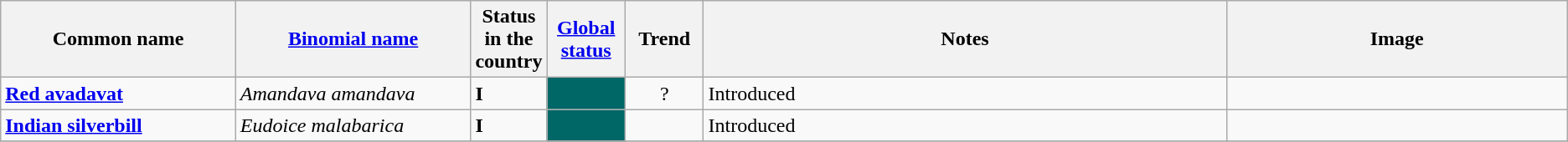<table class="wikitable sortable">
<tr>
<th width="15%">Common name</th>
<th width="15%"><a href='#'>Binomial name</a></th>
<th data-sort-type="number" width="1%">Status in the country</th>
<th width="5%"><a href='#'>Global status</a></th>
<th width="5%">Trend</th>
<th class="unsortable">Notes</th>
<th class="unsortable">Image</th>
</tr>
<tr>
<td><strong><a href='#'>Red avadavat</a></strong></td>
<td><em>Amandava amandava</em></td>
<td><strong>I</strong></td>
<td align=center style="background: #006666"></td>
<td align=center>?</td>
<td>Introduced</td>
<td></td>
</tr>
<tr>
<td><strong><a href='#'>Indian silverbill</a></strong></td>
<td><em>Eudoice malabarica</em></td>
<td><strong>I</strong></td>
<td align=center style="background: #006666"></td>
<td align=center></td>
<td>Introduced</td>
<td></td>
</tr>
<tr>
</tr>
</table>
